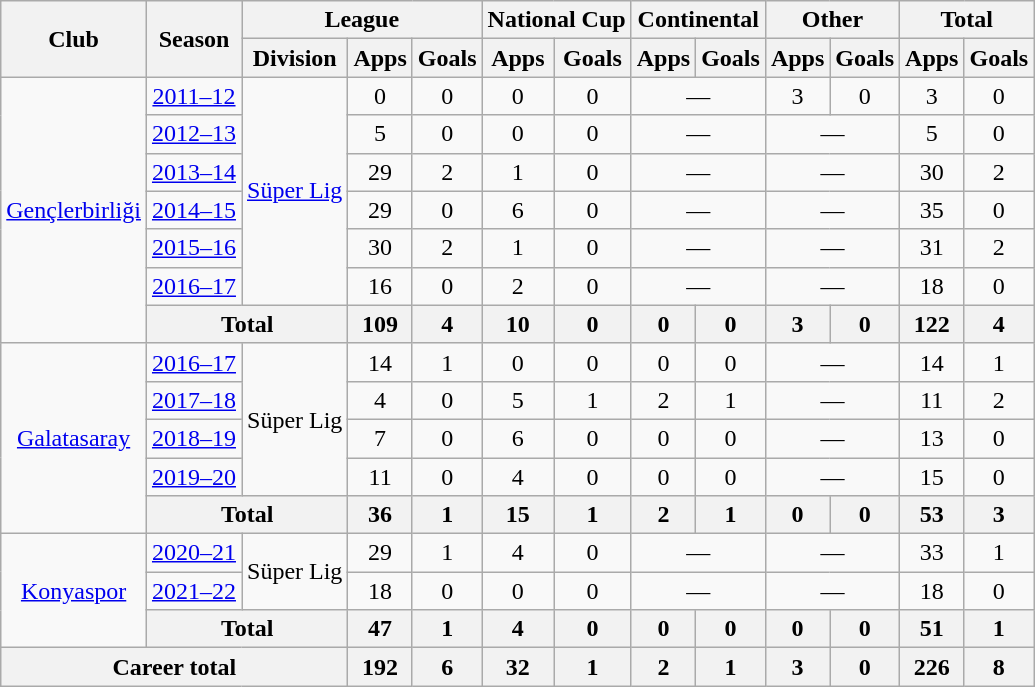<table class="wikitable", style="text-align:center">
<tr>
<th rowspan="2">Club</th>
<th rowspan="2">Season</th>
<th colspan="3">League</th>
<th colspan="2">National Cup</th>
<th colspan="2">Continental</th>
<th colspan="2">Other</th>
<th colspan="2">Total</th>
</tr>
<tr>
<th>Division</th>
<th>Apps</th>
<th>Goals</th>
<th>Apps</th>
<th>Goals</th>
<th>Apps</th>
<th>Goals</th>
<th>Apps</th>
<th>Goals</th>
<th>Apps</th>
<th>Goals</th>
</tr>
<tr>
<td rowspan="7"><a href='#'>Gençlerbirliği</a></td>
<td><a href='#'>2011–12</a></td>
<td rowspan="6"><a href='#'>Süper Lig</a></td>
<td>0</td>
<td>0</td>
<td>0</td>
<td>0</td>
<td colspan="2">—</td>
<td>3</td>
<td>0</td>
<td>3</td>
<td>0</td>
</tr>
<tr>
<td><a href='#'>2012–13</a></td>
<td>5</td>
<td>0</td>
<td>0</td>
<td>0</td>
<td colspan="2">—</td>
<td colspan="2">—</td>
<td>5</td>
<td>0</td>
</tr>
<tr>
<td><a href='#'>2013–14</a></td>
<td>29</td>
<td>2</td>
<td>1</td>
<td>0</td>
<td colspan="2">—</td>
<td colspan="2">—</td>
<td>30</td>
<td>2</td>
</tr>
<tr>
<td><a href='#'>2014–15</a></td>
<td>29</td>
<td>0</td>
<td>6</td>
<td>0</td>
<td colspan="2">—</td>
<td colspan="2">—</td>
<td>35</td>
<td>0</td>
</tr>
<tr>
<td><a href='#'>2015–16</a></td>
<td>30</td>
<td>2</td>
<td>1</td>
<td>0</td>
<td colspan="2">—</td>
<td colspan="2">—</td>
<td>31</td>
<td>2</td>
</tr>
<tr>
<td><a href='#'>2016–17</a></td>
<td>16</td>
<td>0</td>
<td>2</td>
<td>0</td>
<td colspan="2">—</td>
<td colspan="2">—</td>
<td>18</td>
<td>0</td>
</tr>
<tr>
<th colspan="2">Total</th>
<th>109</th>
<th>4</th>
<th>10</th>
<th>0</th>
<th>0</th>
<th>0</th>
<th>3</th>
<th>0</th>
<th>122</th>
<th>4</th>
</tr>
<tr>
<td rowspan="5"><a href='#'>Galatasaray</a></td>
<td><a href='#'>2016–17</a></td>
<td rowspan="4">Süper Lig</td>
<td>14</td>
<td>1</td>
<td>0</td>
<td>0</td>
<td>0</td>
<td>0</td>
<td colspan="2">—</td>
<td>14</td>
<td>1</td>
</tr>
<tr>
<td><a href='#'>2017–18</a></td>
<td>4</td>
<td>0</td>
<td>5</td>
<td>1</td>
<td>2</td>
<td>1</td>
<td colspan="2">—</td>
<td>11</td>
<td>2</td>
</tr>
<tr>
<td><a href='#'>2018–19</a></td>
<td>7</td>
<td>0</td>
<td>6</td>
<td>0</td>
<td>0</td>
<td>0</td>
<td colspan="2">—</td>
<td>13</td>
<td>0</td>
</tr>
<tr>
<td><a href='#'>2019–20</a></td>
<td>11</td>
<td>0</td>
<td>4</td>
<td>0</td>
<td>0</td>
<td>0</td>
<td colspan="2">—</td>
<td>15</td>
<td>0</td>
</tr>
<tr>
<th colspan="2">Total</th>
<th>36</th>
<th>1</th>
<th>15</th>
<th>1</th>
<th>2</th>
<th>1</th>
<th>0</th>
<th>0</th>
<th>53</th>
<th>3</th>
</tr>
<tr>
<td rowspan="3"><a href='#'>Konyaspor</a></td>
<td><a href='#'>2020–21</a></td>
<td rowspan="2">Süper Lig</td>
<td>29</td>
<td>1</td>
<td>4</td>
<td>0</td>
<td colspan="2">—</td>
<td colspan="2">—</td>
<td>33</td>
<td>1</td>
</tr>
<tr>
<td><a href='#'>2021–22</a></td>
<td>18</td>
<td>0</td>
<td>0</td>
<td>0</td>
<td colspan="2">—</td>
<td colspan="2">—</td>
<td>18</td>
<td>0</td>
</tr>
<tr>
<th colspan="2">Total</th>
<th>47</th>
<th>1</th>
<th>4</th>
<th>0</th>
<th>0</th>
<th>0</th>
<th>0</th>
<th>0</th>
<th>51</th>
<th>1</th>
</tr>
<tr>
<th colspan="3">Career total</th>
<th>192</th>
<th>6</th>
<th>32</th>
<th>1</th>
<th>2</th>
<th>1</th>
<th>3</th>
<th>0</th>
<th>226</th>
<th>8</th>
</tr>
</table>
